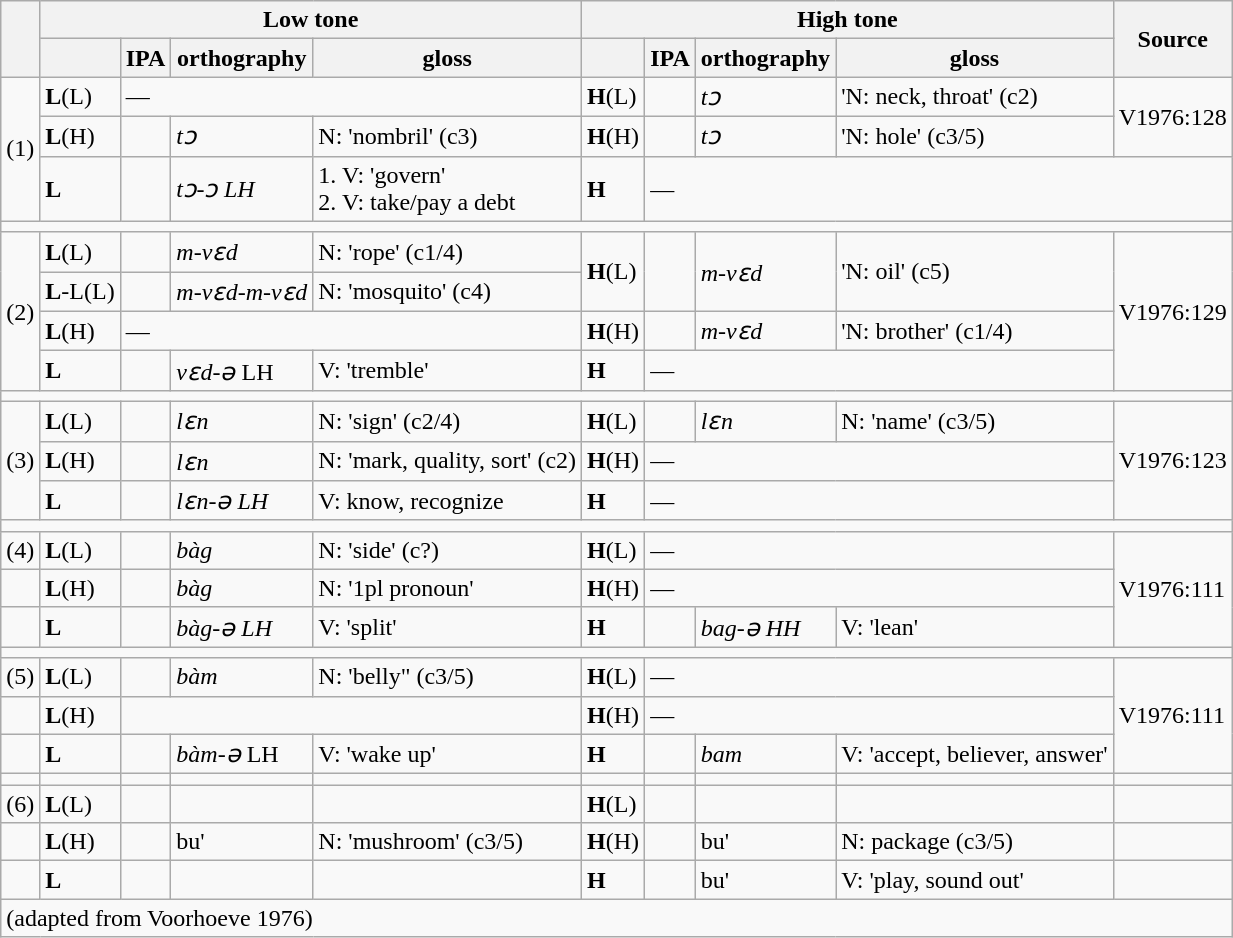<table class="wikitable">
<tr>
<th rowspan="2"></th>
<th colspan="4">Low tone</th>
<th colspan="4">High tone</th>
<th rowspan="2">Source</th>
</tr>
<tr>
<th></th>
<th>IPA</th>
<th>orthography</th>
<th>gloss</th>
<th></th>
<th>IPA</th>
<th>orthography</th>
<th>gloss</th>
</tr>
<tr>
<td rowspan="3">(1)</td>
<td><strong>L</strong>(L)</td>
<td colspan="3">—</td>
<td><strong>H</strong>(L)</td>
<td></td>
<td><em>tɔ</em></td>
<td>'N: neck, throat' (c2)</td>
<td rowspan="2">V1976:128</td>
</tr>
<tr>
<td><strong>L</strong>(H)</td>
<td></td>
<td><em>tɔ</em></td>
<td>N: 'nombril' (c3)</td>
<td><strong>H</strong>(H)</td>
<td></td>
<td><em>tɔ</em></td>
<td>'N: hole' (c3/5)</td>
</tr>
<tr>
<td><strong>L</strong></td>
<td></td>
<td><em>tɔ-ɔ LH</em></td>
<td>1. V: 'govern'<br>2. V: take/pay a debt</td>
<td><strong>H</strong></td>
<td colspan="4">—</td>
</tr>
<tr>
<td colspan="10"></td>
</tr>
<tr>
<td rowspan="4">(2)</td>
<td><strong>L</strong>(L)</td>
<td></td>
<td><em>m-vɛd</em></td>
<td>N: 'rope' (c1/4)</td>
<td rowspan="2"><strong>H</strong>(L)</td>
<td rowspan="2"></td>
<td rowspan="2"><em>m-vɛd</em></td>
<td rowspan="2">'N: oil' (c5)</td>
<td rowspan="4">V1976:129</td>
</tr>
<tr>
<td><strong>L</strong>-L(L)</td>
<td></td>
<td><em>m-vɛd-m-vɛd</em></td>
<td>N: 'mosquito' (c4)</td>
</tr>
<tr>
<td><strong>L</strong>(H)</td>
<td colspan="3">—</td>
<td><strong>H</strong>(H)</td>
<td></td>
<td><em>m-vɛd</em></td>
<td>'N: brother' (c1/4)</td>
</tr>
<tr>
<td><strong>L</strong></td>
<td></td>
<td><em>vɛd-ə</em> LH</td>
<td>V: 'tremble'</td>
<td><strong>H</strong></td>
<td colspan="3">—</td>
</tr>
<tr>
<td colspan="10"></td>
</tr>
<tr>
<td rowspan="3">(3)</td>
<td><strong>L</strong>(L)</td>
<td></td>
<td><em>lɛn</em></td>
<td>N: 'sign' (c2/4)</td>
<td><strong>H</strong>(L)</td>
<td></td>
<td><em>lɛn</em></td>
<td>N: 'name' (c3/5)</td>
<td rowspan="3">V1976:123</td>
</tr>
<tr>
<td><strong>L</strong>(H)</td>
<td></td>
<td><em>lɛn</em></td>
<td>N: 'mark, quality, sort' (c2)</td>
<td><strong>H</strong>(H)</td>
<td colspan="3">—</td>
</tr>
<tr>
<td><strong>L</strong></td>
<td></td>
<td><em>lɛn-ə LH</em></td>
<td>V: know, recognize</td>
<td><strong>H</strong></td>
<td colspan="3">—</td>
</tr>
<tr>
<td colspan="10"></td>
</tr>
<tr>
<td>(4)</td>
<td><strong>L</strong>(L)</td>
<td></td>
<td><em>bàg</em></td>
<td>N: 'side' (c?)</td>
<td><strong>H</strong>(L)</td>
<td colspan="3">—</td>
<td rowspan="3">V1976:111</td>
</tr>
<tr>
<td></td>
<td><strong>L</strong>(H)</td>
<td></td>
<td><em>bàg</em></td>
<td>N: '1pl pronoun'</td>
<td><strong>H</strong>(H)</td>
<td colspan="3">—</td>
</tr>
<tr>
<td></td>
<td><strong>L</strong></td>
<td></td>
<td><em>bàg-ə LH</em></td>
<td>V: 'split'</td>
<td><strong>H</strong></td>
<td></td>
<td><em>bag-ə HH</em></td>
<td>V: 'lean'</td>
</tr>
<tr>
<td colspan="10"></td>
</tr>
<tr>
<td>(5)</td>
<td><strong>L</strong>(L)</td>
<td></td>
<td><em>bàm</em></td>
<td>N: 'belly" (c3/5)</td>
<td><strong>H</strong>(L)</td>
<td colspan="3">—</td>
<td rowspan="3">V1976:111</td>
</tr>
<tr>
<td></td>
<td><strong>L</strong>(H)</td>
<td colspan="3"></td>
<td><strong>H</strong>(H)</td>
<td colspan="3">—</td>
</tr>
<tr>
<td></td>
<td><strong>L</strong></td>
<td></td>
<td><em>bàm-ə</em> LH</td>
<td>V: 'wake up'</td>
<td><strong>H</strong></td>
<td></td>
<td><em>bam</em></td>
<td>V: 'accept, believer, answer'</td>
</tr>
<tr>
<td></td>
<td></td>
<td></td>
<td></td>
<td></td>
<td></td>
<td></td>
<td></td>
<td></td>
<td></td>
</tr>
<tr>
<td>(6)</td>
<td><strong>L</strong>(L)</td>
<td></td>
<td></td>
<td></td>
<td><strong>H</strong>(L)</td>
<td></td>
<td></td>
<td></td>
<td></td>
</tr>
<tr>
<td></td>
<td><strong>L</strong>(H)</td>
<td></td>
<td>bu'</td>
<td>N: 'mushroom' (c3/5)</td>
<td><strong>H</strong>(H)</td>
<td></td>
<td>bu'</td>
<td>N: package (c3/5)</td>
<td></td>
</tr>
<tr>
<td></td>
<td><strong>L</strong></td>
<td></td>
<td></td>
<td></td>
<td><strong>H</strong></td>
<td></td>
<td>bu'</td>
<td>V: 'play, sound out'</td>
<td></td>
</tr>
<tr>
<td colspan="10">(adapted from Voorhoeve 1976)</td>
</tr>
</table>
